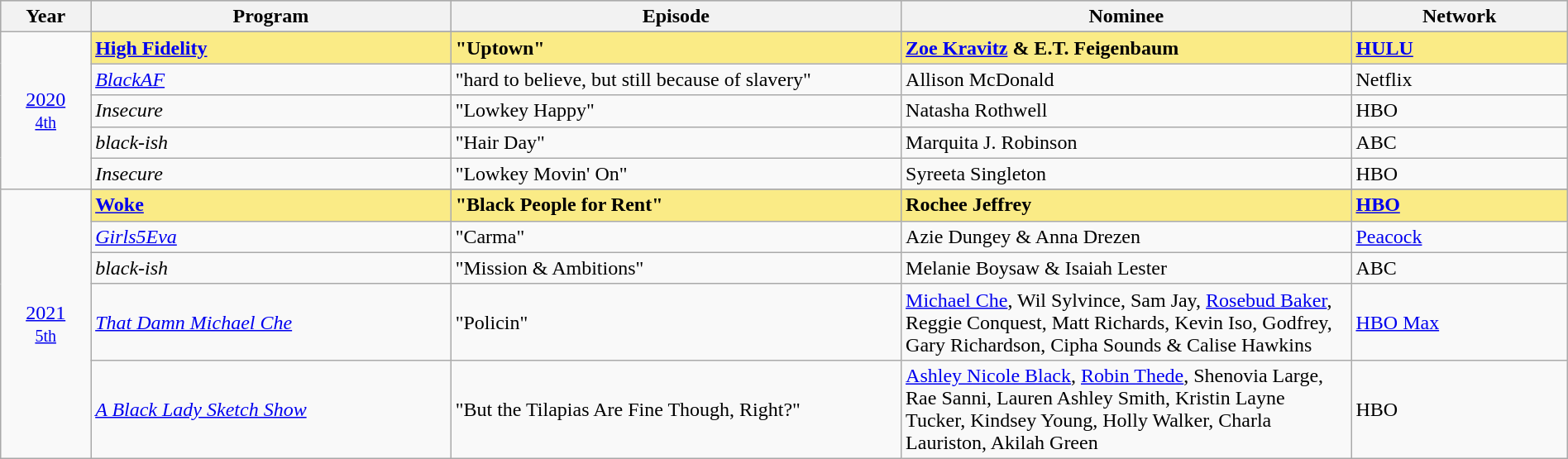<table class="wikitable" style="width:100%">
<tr bgcolor="#bebebe">
<th width="5%">Year</th>
<th width="20%">Program</th>
<th width="25%">Episode</th>
<th width="25%">Nominee</th>
<th width="12%">Network</th>
</tr>
<tr>
<td rowspan=6 style="text-align:center"><a href='#'>2020</a><br><small><a href='#'>4th</a></small><br></td>
</tr>
<tr style="background:#FAEB86">
<td><strong><a href='#'>High Fidelity</a></strong></td>
<td><strong>"Uptown"</strong></td>
<td><strong><a href='#'>Zoe Kravitz</a> & E.T. Feigenbaum</strong></td>
<td><strong><a href='#'>HULU</a></strong></td>
</tr>
<tr>
<td><em><a href='#'>BlackAF</a></em></td>
<td>"hard to believe, but still because of slavery"</td>
<td>Allison McDonald</td>
<td>Netflix</td>
</tr>
<tr>
<td><em>Insecure</em></td>
<td>"Lowkey Happy"</td>
<td>Natasha Rothwell</td>
<td>HBO</td>
</tr>
<tr>
<td><em>black-ish</em></td>
<td>"Hair Day"</td>
<td>Marquita J. Robinson</td>
<td>ABC</td>
</tr>
<tr>
<td><em>Insecure</em></td>
<td>"Lowkey Movin' On"</td>
<td>Syreeta Singleton</td>
<td>HBO</td>
</tr>
<tr>
<td rowspan=6 style="text-align:center"><a href='#'>2021</a><br><small><a href='#'>5th</a></small><br></td>
</tr>
<tr style="background:#FAEB86">
<td><strong><a href='#'>Woke</a></strong></td>
<td><strong>"Black People for Rent"</strong></td>
<td><strong>Rochee Jeffrey</strong></td>
<td><strong><a href='#'>HBO</a></strong></td>
</tr>
<tr>
<td><em><a href='#'>Girls5Eva</a></em></td>
<td>"Carma"</td>
<td>Azie Dungey & Anna Drezen</td>
<td><a href='#'>Peacock</a></td>
</tr>
<tr>
<td><em>black-ish</em></td>
<td>"Mission & Ambitions"</td>
<td>Melanie Boysaw & Isaiah Lester</td>
<td>ABC</td>
</tr>
<tr>
<td><em><a href='#'>That Damn Michael Che</a></em></td>
<td>"Policin"</td>
<td><a href='#'>Michael Che</a>, Wil Sylvince, Sam Jay, <a href='#'>Rosebud Baker</a>, Reggie Conquest, Matt Richards, Kevin Iso, Godfrey, Gary Richardson, Cipha Sounds & Calise Hawkins</td>
<td><a href='#'>HBO Max</a></td>
</tr>
<tr>
<td><em><a href='#'>A Black Lady Sketch Show</a></em></td>
<td>"But the Tilapias Are Fine Though, Right?"</td>
<td><a href='#'>Ashley Nicole Black</a>, <a href='#'>Robin Thede</a>, Shenovia Large, Rae Sanni, Lauren Ashley Smith, Kristin Layne Tucker, Kindsey Young, Holly Walker, Charla Lauriston, Akilah Green</td>
<td>HBO</td>
</tr>
</table>
